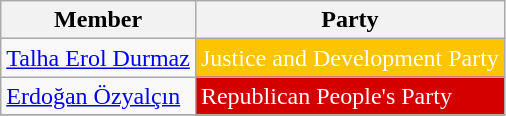<table class="wikitable">
<tr>
<th>Member</th>
<th>Party</th>
</tr>
<tr>
<td><a href='#'>Talha Erol Durmaz</a></td>
<td style="background:#FDC400; color:white">Justice and Development Party</td>
</tr>
<tr>
<td><a href='#'>Erdoğan Özyalçın</a></td>
<td style="background:#D40000; color:white">Republican People's Party</td>
</tr>
<tr>
</tr>
</table>
